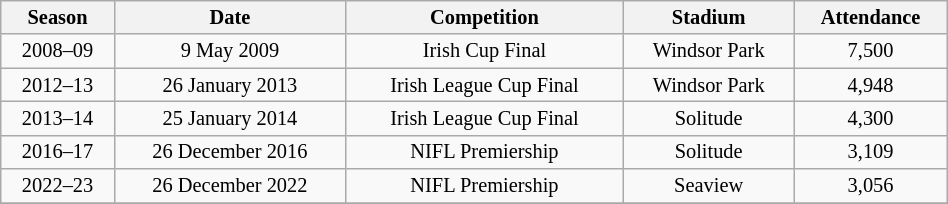<table class="wikitable" style="text-align: center; width: 50%; font-size: 85%">
<tr>
<th>Season</th>
<th>Date</th>
<th>Competition</th>
<th>Stadium</th>
<th>Attendance</th>
</tr>
<tr>
<td>2008–09</td>
<td>9 May 2009</td>
<td>Irish Cup Final</td>
<td>Windsor Park</td>
<td>7,500</td>
</tr>
<tr>
<td>2012–13</td>
<td>26 January 2013</td>
<td>Irish League Cup Final</td>
<td>Windsor Park</td>
<td>4,948</td>
</tr>
<tr>
<td>2013–14</td>
<td>25 January 2014</td>
<td>Irish League Cup Final</td>
<td>Solitude</td>
<td>4,300</td>
</tr>
<tr>
<td>2016–17</td>
<td>26 December 2016</td>
<td>NIFL Premiership</td>
<td>Solitude</td>
<td>3,109</td>
</tr>
<tr>
<td>2022–23</td>
<td>26 December 2022</td>
<td>NIFL Premiership</td>
<td>Seaview</td>
<td>3,056</td>
</tr>
<tr>
</tr>
</table>
